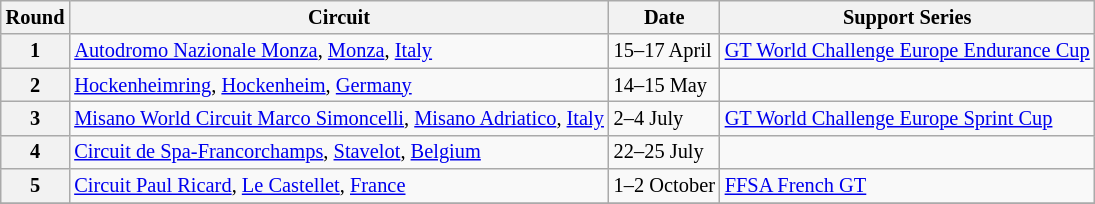<table class="wikitable" style="font-size: 85%;">
<tr>
<th>Round</th>
<th>Circuit</th>
<th>Date</th>
<th>Support Series</th>
</tr>
<tr>
<th>1</th>
<td> <a href='#'>Autodromo Nazionale Monza</a>, <a href='#'>Monza</a>, <a href='#'>Italy</a></td>
<td>15–17 April</td>
<td><a href='#'>GT World Challenge Europe Endurance Cup</a></td>
</tr>
<tr>
<th>2</th>
<td> <a href='#'>Hockenheimring</a>, <a href='#'>Hockenheim</a>, <a href='#'>Germany</a></td>
<td>14–15 May</td>
<td></td>
</tr>
<tr>
<th>3</th>
<td> <a href='#'>Misano World Circuit Marco Simoncelli</a>, <a href='#'>Misano Adriatico</a>, <a href='#'>Italy</a></td>
<td>2–4 July</td>
<td><a href='#'>GT World Challenge Europe Sprint Cup</a></td>
</tr>
<tr>
<th>4</th>
<td> <a href='#'>Circuit de Spa-Francorchamps</a>, <a href='#'>Stavelot</a>, <a href='#'>Belgium</a></td>
<td>22–25 July</td>
<td></td>
</tr>
<tr>
<th>5</th>
<td> <a href='#'>Circuit Paul Ricard</a>, <a href='#'>Le Castellet</a>, <a href='#'>France</a></td>
<td>1–2 October</td>
<td><a href='#'>FFSA French GT</a></td>
</tr>
<tr>
</tr>
</table>
